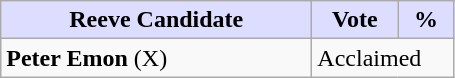<table class="wikitable">
<tr>
<th style="background:#ddf; width:200px;">Reeve Candidate</th>
<th style="background:#ddf; width:50px;">Vote</th>
<th style="background:#ddf; width:30px;">%</th>
</tr>
<tr>
<td><strong>Peter Emon</strong> (X)</td>
<td colspan="2">Acclaimed</td>
</tr>
</table>
